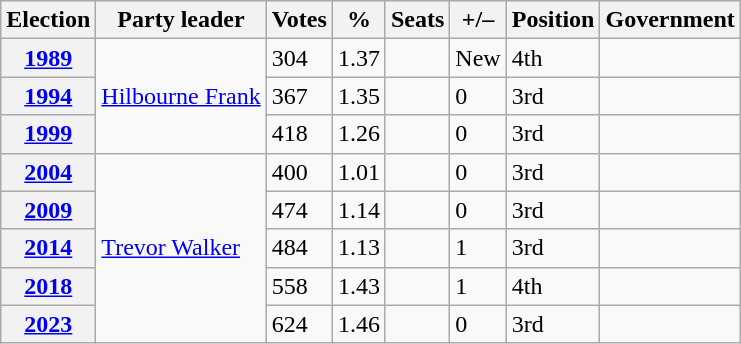<table class="wikitable" style="text-align: left;">
<tr>
<th>Election</th>
<th>Party leader</th>
<th>Votes</th>
<th>%</th>
<th>Seats</th>
<th>+/–</th>
<th>Position</th>
<th>Government</th>
</tr>
<tr>
<th><a href='#'>1989</a></th>
<td rowspan="3"><a href='#'>Hilbourne Frank</a></td>
<td>304</td>
<td>1.37</td>
<td></td>
<td>New</td>
<td>4th</td>
<td></td>
</tr>
<tr>
<th><a href='#'>1994</a></th>
<td>367</td>
<td>1.35</td>
<td></td>
<td> 0</td>
<td> 3rd</td>
<td></td>
</tr>
<tr>
<th><a href='#'>1999</a></th>
<td>418</td>
<td>1.26</td>
<td></td>
<td> 0</td>
<td> 3rd</td>
<td></td>
</tr>
<tr>
<th><a href='#'>2004</a></th>
<td rowspan="5"><a href='#'>Trevor Walker</a></td>
<td>400</td>
<td>1.01</td>
<td></td>
<td> 0</td>
<td> 3rd</td>
<td></td>
</tr>
<tr>
<th><a href='#'>2009</a></th>
<td>474</td>
<td>1.14</td>
<td></td>
<td> 0</td>
<td> 3rd</td>
<td></td>
</tr>
<tr>
<th><a href='#'>2014</a></th>
<td>484</td>
<td>1.13</td>
<td></td>
<td> 1</td>
<td> 3rd</td>
<td></td>
</tr>
<tr>
<th><a href='#'>2018</a></th>
<td>558</td>
<td>1.43</td>
<td></td>
<td> 1</td>
<td> 4th</td>
<td></td>
</tr>
<tr>
<th><a href='#'>2023</a></th>
<td>624</td>
<td>1.46</td>
<td></td>
<td> 0</td>
<td> 3rd</td>
<td></td>
</tr>
</table>
